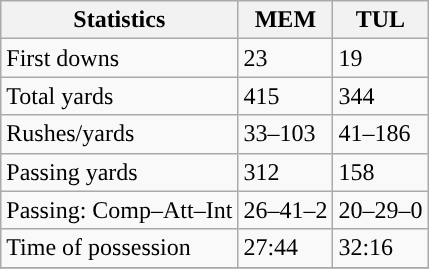<table class="wikitable" style="float: left;">
<tr>
<th>Statistics</th>
<th>MEM</th>
<th>TUL</th>
</tr>
<tr>
<td>First downs</td>
<td>23</td>
<td>19</td>
</tr>
<tr>
<td>Total yards</td>
<td>415</td>
<td>344</td>
</tr>
<tr>
<td>Rushes/yards</td>
<td>33–103</td>
<td>41–186</td>
</tr>
<tr>
<td>Passing yards</td>
<td>312</td>
<td>158</td>
</tr>
<tr>
<td>Passing: Comp–Att–Int</td>
<td>26–41–2</td>
<td>20–29–0</td>
</tr>
<tr>
<td>Time of possession</td>
<td>27:44</td>
<td>32:16</td>
</tr>
<tr>
</tr>
</table>
